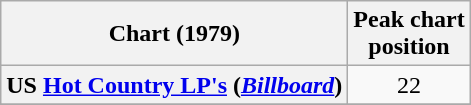<table class="wikitable plainrowheaders" style="text-align:center">
<tr>
<th scope="col">Chart (1979)</th>
<th scope="col">Peak chart<br>position</th>
</tr>
<tr>
<th scope = "row">US <a href='#'>Hot Country LP's</a> (<em><a href='#'>Billboard</a></em>)</th>
<td>22</td>
</tr>
<tr>
</tr>
</table>
